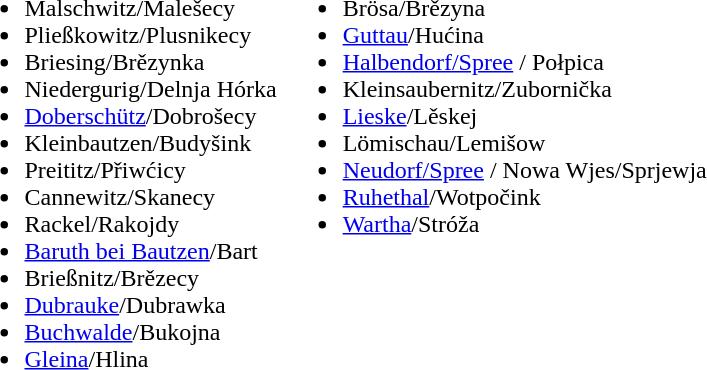<table>
<tr>
<td valign=top><br><ul><li>Malschwitz/Malešecy</li><li>Pließkowitz/Plusnikecy</li><li>Briesing/Brězynka</li><li>Niedergurig/Delnja Hórka</li><li><a href='#'>Doberschütz</a>/Dobrošecy</li><li>Kleinbautzen/Budyšink</li><li>Preititz/Přiwćicy</li><li>Cannewitz/Skanecy</li><li>Rackel/Rakojdy</li><li><a href='#'>Baruth bei Bautzen</a>/Bart</li><li>Brießnitz/Brězecy</li><li><a href='#'>Dubrauke</a>/Dubrawka</li><li><a href='#'>Buchwalde</a>/Bukojna</li><li><a href='#'>Gleina</a>/Hlina</li></ul></td>
<td valign=top><br><ul><li>Brösa/Brězyna</li><li><a href='#'>Guttau</a>/Hućina</li><li><a href='#'>Halbendorf/Spree</a> / Połpica</li><li>Kleinsaubernitz/Zubornička</li><li><a href='#'>Lieske</a>/Lěskej</li><li>Lömischau/Lemišow</li><li><a href='#'>Neudorf/Spree</a> / Nowa Wjes/Sprjewja</li><li><a href='#'>Ruhethal</a>/Wotpočink</li><li><a href='#'>Wartha</a>/Stróža</li></ul></td>
</tr>
</table>
